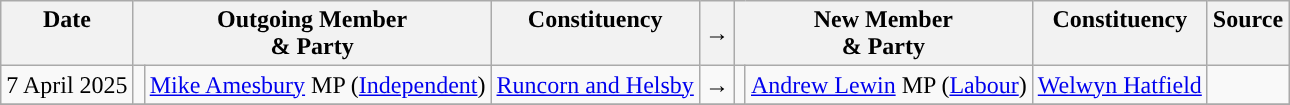<table class="wikitable">
<tr>
<th valign="top">Date</th>
<th colspan="2" valign="top">Outgoing Member<br>& Party</th>
<th valign="top">Constituency</th>
<th>→</th>
<th colspan="2" valign="top">New Member<br>& Party</th>
<th valign="top">Constituency</th>
<th valign="top">Source</th>
</tr>
<tr>
<td nowrap>7 April 2025</td>
<td style="color:inherit;background:"></td>
<td><a href='#'>Mike Amesbury</a> MP (<a href='#'>Independent</a>)</td>
<td><a href='#'>Runcorn and Helsby</a></td>
<td>→</td>
<td style="color:inherit;background:"></td>
<td><a href='#'>Andrew Lewin</a> MP (<a href='#'>Labour</a>)</td>
<td><a href='#'>Welwyn Hatfield</a></td>
<td></td>
</tr>
<tr>
</tr>
</table>
